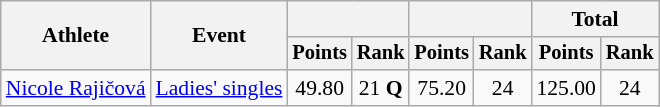<table class="wikitable" style="font-size:90%">
<tr>
<th rowspan="2">Athlete</th>
<th rowspan="2">Event</th>
<th colspan="2"></th>
<th colspan="2"></th>
<th colspan="2">Total</th>
</tr>
<tr style="font-size:95%">
<th>Points</th>
<th>Rank</th>
<th>Points</th>
<th>Rank</th>
<th>Points</th>
<th>Rank</th>
</tr>
<tr align=center>
<td align=left><a href='#'>Nicole Rajičová</a></td>
<td align=left><a href='#'>Ladies' singles</a></td>
<td>49.80</td>
<td>21 <strong>Q</strong></td>
<td>75.20</td>
<td>24</td>
<td>125.00</td>
<td>24</td>
</tr>
</table>
